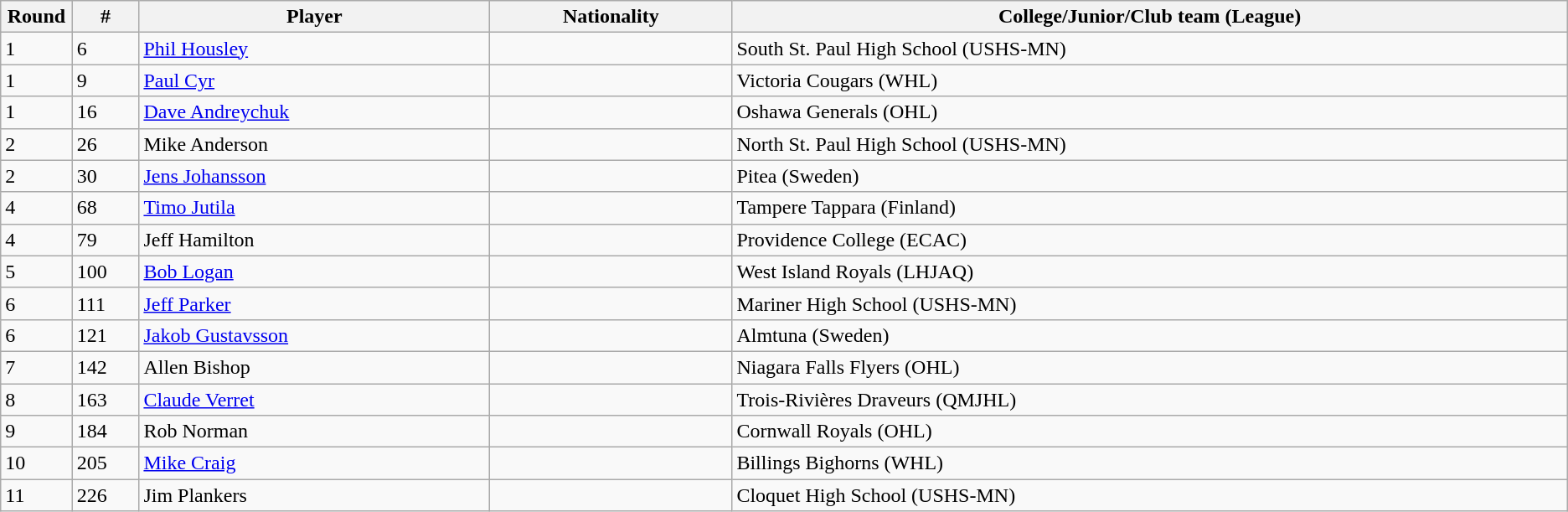<table class="wikitable">
<tr align="center">
<th bgcolor="#DDDDFF" width="4.0%">Round</th>
<th bgcolor="#DDDDFF" width="4.0%">#</th>
<th bgcolor="#DDDDFF" width="21.0%">Player</th>
<th bgcolor="#DDDDFF" width="14.5%">Nationality</th>
<th bgcolor="#DDDDFF" width="50.0%">College/Junior/Club team (League)</th>
</tr>
<tr>
<td>1</td>
<td>6</td>
<td><a href='#'>Phil Housley</a></td>
<td></td>
<td>South St. Paul High School (USHS-MN)</td>
</tr>
<tr>
<td>1</td>
<td>9</td>
<td><a href='#'>Paul Cyr</a></td>
<td></td>
<td>Victoria Cougars (WHL)</td>
</tr>
<tr>
<td>1</td>
<td>16</td>
<td><a href='#'>Dave Andreychuk</a></td>
<td></td>
<td>Oshawa Generals (OHL)</td>
</tr>
<tr>
<td>2</td>
<td>26</td>
<td>Mike Anderson</td>
<td></td>
<td>North St. Paul High School (USHS-MN)</td>
</tr>
<tr>
<td>2</td>
<td>30</td>
<td><a href='#'>Jens Johansson</a></td>
<td></td>
<td>Pitea (Sweden)</td>
</tr>
<tr>
<td>4</td>
<td>68</td>
<td><a href='#'>Timo Jutila</a></td>
<td></td>
<td>Tampere Tappara (Finland)</td>
</tr>
<tr>
<td>4</td>
<td>79</td>
<td>Jeff Hamilton</td>
<td></td>
<td>Providence College (ECAC)</td>
</tr>
<tr>
<td>5</td>
<td>100</td>
<td><a href='#'>Bob Logan</a></td>
<td></td>
<td>West Island Royals (LHJAQ)</td>
</tr>
<tr>
<td>6</td>
<td>111</td>
<td><a href='#'>Jeff Parker</a></td>
<td></td>
<td>Mariner High School (USHS-MN)</td>
</tr>
<tr>
<td>6</td>
<td>121</td>
<td><a href='#'>Jakob Gustavsson</a></td>
<td></td>
<td>Almtuna (Sweden)</td>
</tr>
<tr>
<td>7</td>
<td>142</td>
<td>Allen Bishop</td>
<td></td>
<td>Niagara Falls Flyers (OHL)</td>
</tr>
<tr>
<td>8</td>
<td>163</td>
<td><a href='#'>Claude Verret</a></td>
<td></td>
<td>Trois-Rivières Draveurs (QMJHL)</td>
</tr>
<tr>
<td>9</td>
<td>184</td>
<td>Rob Norman</td>
<td></td>
<td>Cornwall Royals (OHL)</td>
</tr>
<tr>
<td>10</td>
<td>205</td>
<td><a href='#'>Mike Craig</a></td>
<td></td>
<td>Billings Bighorns (WHL)</td>
</tr>
<tr>
<td>11</td>
<td>226</td>
<td>Jim Plankers</td>
<td></td>
<td>Cloquet High School (USHS-MN)</td>
</tr>
</table>
